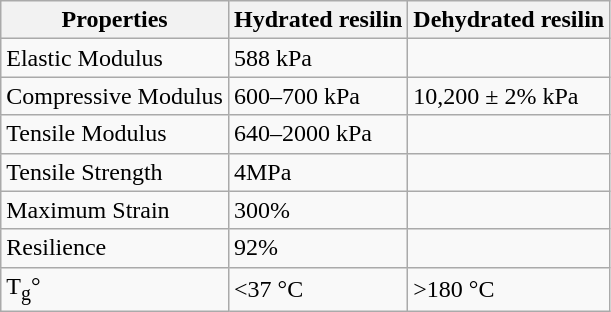<table class="wikitable">
<tr>
<th>Properties</th>
<th>Hydrated resilin</th>
<th>Dehydrated resilin</th>
</tr>
<tr>
<td>Elastic Modulus</td>
<td>588 kPa</td>
<td></td>
</tr>
<tr>
<td>Compressive Modulus</td>
<td>600–700 kPa</td>
<td>10,200 ± 2% kPa</td>
</tr>
<tr>
<td>Tensile Modulus</td>
<td>640–2000 kPa</td>
<td></td>
</tr>
<tr>
<td>Tensile Strength</td>
<td>4MPa</td>
<td></td>
</tr>
<tr>
<td>Maximum Strain</td>
<td>300%</td>
<td></td>
</tr>
<tr>
<td>Resilience</td>
<td>92%</td>
<td></td>
</tr>
<tr>
<td>T<sub>g</sub>°</td>
<td><37 °C</td>
<td>>180 °C</td>
</tr>
</table>
